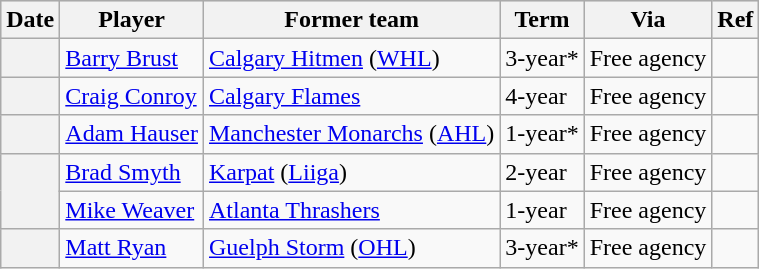<table class="wikitable plainrowheaders">
<tr style="background:#ddd; text-align:center;">
<th>Date</th>
<th>Player</th>
<th>Former team</th>
<th>Term</th>
<th>Via</th>
<th>Ref</th>
</tr>
<tr>
<th scope="row"></th>
<td><a href='#'>Barry Brust</a></td>
<td><a href='#'>Calgary Hitmen</a> (<a href='#'>WHL</a>)</td>
<td>3-year*</td>
<td>Free agency</td>
<td></td>
</tr>
<tr>
<th scope="row"></th>
<td><a href='#'>Craig Conroy</a></td>
<td><a href='#'>Calgary Flames</a></td>
<td>4-year</td>
<td>Free agency</td>
<td></td>
</tr>
<tr>
<th scope="row"></th>
<td><a href='#'>Adam Hauser</a></td>
<td><a href='#'>Manchester Monarchs</a> (<a href='#'>AHL</a>)</td>
<td>1-year*</td>
<td>Free agency</td>
<td></td>
</tr>
<tr>
<th scope="row" rowspan=2></th>
<td><a href='#'>Brad Smyth</a></td>
<td><a href='#'>Karpat</a> (<a href='#'>Liiga</a>)</td>
<td>2-year</td>
<td>Free agency</td>
<td></td>
</tr>
<tr>
<td><a href='#'>Mike Weaver</a></td>
<td><a href='#'>Atlanta Thrashers</a></td>
<td>1-year</td>
<td>Free agency</td>
<td></td>
</tr>
<tr>
<th scope="row"></th>
<td><a href='#'>Matt Ryan</a></td>
<td><a href='#'>Guelph Storm</a> (<a href='#'>OHL</a>)</td>
<td>3-year*</td>
<td>Free agency</td>
<td></td>
</tr>
</table>
